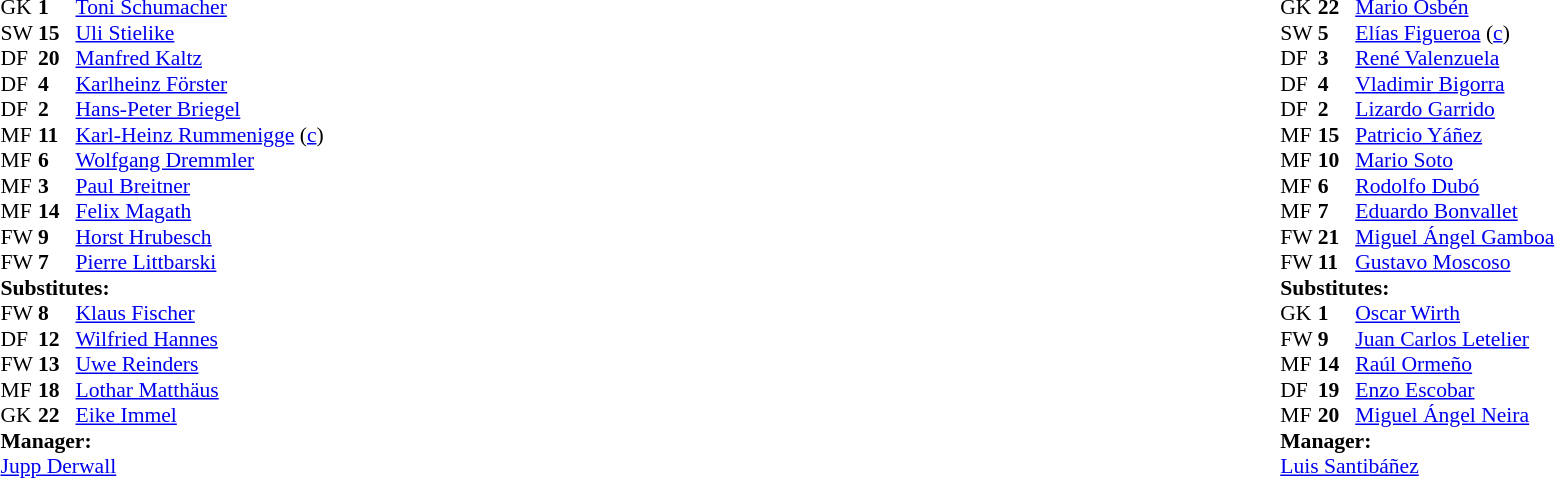<table width="100%">
<tr>
<td valign="top" width="50%"><br><table style="font-size: 90%" cellspacing="0" cellpadding="0">
<tr>
<th width="25"></th>
<th width="25"></th>
</tr>
<tr>
<td>GK</td>
<td><strong>1</strong></td>
<td><a href='#'>Toni Schumacher</a></td>
</tr>
<tr>
<td>SW</td>
<td><strong>15</strong></td>
<td><a href='#'>Uli Stielike</a></td>
</tr>
<tr>
<td>DF</td>
<td><strong>20</strong></td>
<td><a href='#'>Manfred Kaltz</a></td>
</tr>
<tr>
<td>DF</td>
<td><strong>4</strong></td>
<td><a href='#'>Karlheinz Förster</a></td>
</tr>
<tr>
<td>DF</td>
<td><strong>2</strong></td>
<td><a href='#'>Hans-Peter Briegel</a></td>
</tr>
<tr>
<td>MF</td>
<td><strong>11</strong></td>
<td><a href='#'>Karl-Heinz Rummenigge</a> (<a href='#'>c</a>)</td>
</tr>
<tr>
<td>MF</td>
<td><strong>6</strong></td>
<td><a href='#'>Wolfgang Dremmler</a></td>
</tr>
<tr>
<td>MF</td>
<td><strong>3</strong></td>
<td><a href='#'>Paul Breitner</a></td>
<td></td>
</tr>
<tr>
<td>MF</td>
<td><strong>14</strong></td>
<td><a href='#'>Felix Magath</a></td>
</tr>
<tr>
<td>FW</td>
<td><strong>9</strong></td>
<td><a href='#'>Horst Hrubesch</a></td>
</tr>
<tr>
<td>FW</td>
<td><strong>7</strong></td>
<td><a href='#'>Pierre Littbarski</a></td>
<td></td>
</tr>
<tr>
<td colspan=3><strong>Substitutes:</strong></td>
</tr>
<tr>
<td>FW</td>
<td><strong>8</strong></td>
<td><a href='#'>Klaus Fischer</a></td>
</tr>
<tr>
<td>DF</td>
<td><strong>12</strong></td>
<td><a href='#'>Wilfried Hannes</a></td>
</tr>
<tr>
<td>FW</td>
<td><strong>13</strong></td>
<td><a href='#'>Uwe Reinders</a></td>
<td></td>
</tr>
<tr>
<td>MF</td>
<td><strong>18</strong></td>
<td><a href='#'>Lothar Matthäus</a></td>
<td></td>
</tr>
<tr>
<td>GK</td>
<td><strong>22</strong></td>
<td><a href='#'>Eike Immel</a></td>
</tr>
<tr>
<td colspan=3><strong>Manager:</strong></td>
</tr>
<tr>
<td colspan="4"><a href='#'>Jupp Derwall</a></td>
</tr>
</table>
</td>
<td valign="top" width="50%"><br><table style="font-size: 90%" cellspacing="0" cellpadding="0" align="center">
<tr>
<th width=25></th>
<th width=25></th>
</tr>
<tr>
<td>GK</td>
<td><strong>22</strong></td>
<td><a href='#'>Mario Osbén</a></td>
</tr>
<tr>
<td>SW</td>
<td><strong>5</strong></td>
<td><a href='#'>Elías Figueroa</a> (<a href='#'>c</a>)</td>
</tr>
<tr>
<td>DF</td>
<td><strong>3</strong></td>
<td><a href='#'>René Valenzuela</a></td>
</tr>
<tr>
<td>DF</td>
<td><strong>4</strong></td>
<td><a href='#'>Vladimir Bigorra</a></td>
</tr>
<tr>
<td>DF</td>
<td><strong>2</strong></td>
<td><a href='#'>Lizardo Garrido</a></td>
</tr>
<tr>
<td>MF</td>
<td><strong>15</strong></td>
<td><a href='#'>Patricio Yáñez</a></td>
</tr>
<tr>
<td>MF</td>
<td><strong>10</strong></td>
<td><a href='#'>Mario Soto</a></td>
<td></td>
<td></td>
</tr>
<tr>
<td>MF</td>
<td><strong>6</strong></td>
<td><a href='#'>Rodolfo Dubó</a></td>
<td></td>
</tr>
<tr>
<td>MF</td>
<td><strong>7</strong></td>
<td><a href='#'>Eduardo Bonvallet</a></td>
</tr>
<tr>
<td>FW</td>
<td><strong>21</strong></td>
<td><a href='#'>Miguel Ángel Gamboa</a></td>
<td></td>
<td></td>
</tr>
<tr>
<td>FW</td>
<td><strong>11</strong></td>
<td><a href='#'>Gustavo Moscoso</a></td>
</tr>
<tr>
<td colspan=3><strong>Substitutes:</strong></td>
</tr>
<tr>
<td>GK</td>
<td><strong>1</strong></td>
<td><a href='#'>Oscar Wirth</a></td>
</tr>
<tr>
<td>FW</td>
<td><strong>9</strong></td>
<td><a href='#'>Juan Carlos Letelier</a></td>
<td></td>
<td></td>
</tr>
<tr>
<td>MF</td>
<td><strong>14</strong></td>
<td><a href='#'>Raúl Ormeño</a></td>
</tr>
<tr>
<td>DF</td>
<td><strong>19</strong></td>
<td><a href='#'>Enzo Escobar</a></td>
</tr>
<tr>
<td>MF</td>
<td><strong>20</strong></td>
<td><a href='#'>Miguel Ángel Neira</a></td>
<td></td>
<td></td>
</tr>
<tr>
<td colspan=3><strong>Manager:</strong></td>
</tr>
<tr>
<td colspan=3><a href='#'>Luis Santibáñez</a></td>
</tr>
</table>
</td>
</tr>
</table>
